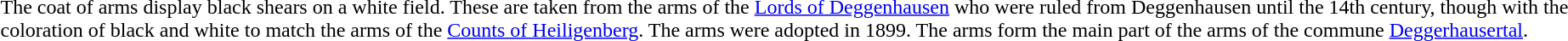<table>
<tr valign=top>
<td></td>
<td>The coat of arms display black shears on a white field. These are taken from the arms of the <a href='#'>Lords of Deggenhausen</a> who were ruled from Deggenhausen until the 14th century, though with the coloration of black and white to match the arms of the <a href='#'>Counts of Heiligenberg</a>. The arms were adopted in 1899. The arms form the main part of the arms of the commune <a href='#'>Deggerhausertal</a>.</td>
</tr>
</table>
